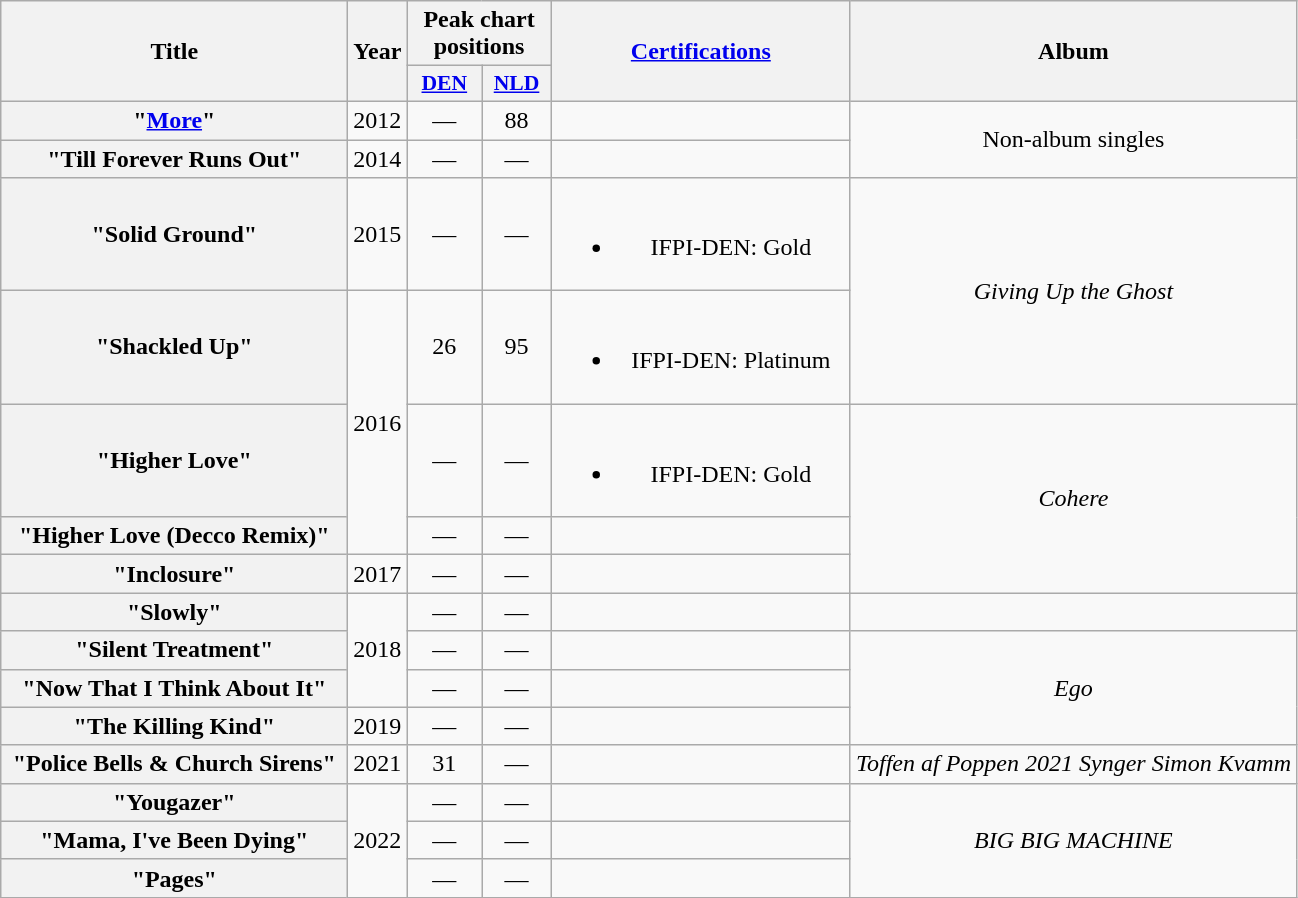<table class="wikitable plainrowheaders" style="text-align:center;" border="1">
<tr>
<th scope="col" rowspan="2" style="width:14em;">Title</th>
<th scope="col" rowspan="2" style="width:1em;">Year</th>
<th scope="col" colspan="2">Peak chart positions</th>
<th scope="col" rowspan="2" style="width:12em;"><a href='#'>Certifications</a></th>
<th scope="col" rowspan="2">Album</th>
</tr>
<tr>
<th scope="col" style="width:3em;font-size:90%;"><a href='#'>DEN</a><br></th>
<th scope="col" style="width:2.75em;font-size:90%;"><a href='#'>NLD</a><br></th>
</tr>
<tr>
<th scope="row">"<a href='#'>More</a>"</th>
<td>2012</td>
<td>—</td>
<td>88</td>
<td></td>
<td rowspan="2">Non-album singles</td>
</tr>
<tr>
<th scope="row">"Till Forever Runs Out"</th>
<td>2014</td>
<td>—</td>
<td>—</td>
<td></td>
</tr>
<tr>
<th scope="row">"Solid Ground"</th>
<td>2015</td>
<td>—</td>
<td>—</td>
<td><br><ul><li>IFPI-DEN: Gold</li></ul></td>
<td rowspan="2"><em>Giving Up the Ghost</em></td>
</tr>
<tr>
<th scope="row">"Shackled Up"</th>
<td rowspan="3">2016</td>
<td>26</td>
<td>95</td>
<td><br><ul><li>IFPI-DEN: Platinum</li></ul></td>
</tr>
<tr>
<th scope="row">"Higher Love"</th>
<td>—</td>
<td>—</td>
<td><br><ul><li>IFPI-DEN: Gold</li></ul></td>
<td rowspan="3"><em>Cohere</em></td>
</tr>
<tr>
<th scope="row">"Higher Love (Decco Remix)"</th>
<td>—</td>
<td>—</td>
<td></td>
</tr>
<tr>
<th scope="row">"Inclosure"</th>
<td>2017</td>
<td>—</td>
<td>—</td>
<td></td>
</tr>
<tr>
<th scope="row">"Slowly"</th>
<td rowspan="3">2018</td>
<td>—</td>
<td>—</td>
<td></td>
<td></td>
</tr>
<tr>
<th scope="row">"Silent Treatment"</th>
<td>—</td>
<td>—</td>
<td></td>
<td rowspan="3"><em>Ego</em></td>
</tr>
<tr>
<th scope="row">"Now That I Think About It"</th>
<td>—</td>
<td>—</td>
<td></td>
</tr>
<tr>
<th scope="row">"The Killing Kind"</th>
<td>2019</td>
<td>—</td>
<td>—</td>
<td></td>
</tr>
<tr>
<th scope="row">"Police Bells & Church Sirens"</th>
<td>2021</td>
<td>31</td>
<td>—</td>
<td></td>
<td><em>Toffen af Poppen 2021 Synger Simon Kvamm</em></td>
</tr>
<tr>
<th scope="row">"Yougazer"</th>
<td rowspan="3">2022</td>
<td>—</td>
<td>—</td>
<td></td>
<td rowspan="3"><em>BIG BIG MACHINE</em></td>
</tr>
<tr>
<th scope="row">"Mama, I've Been Dying"</th>
<td>—</td>
<td>—</td>
<td></td>
</tr>
<tr>
<th scope="row">"Pages"</th>
<td>—</td>
<td>—</td>
<td></td>
</tr>
</table>
